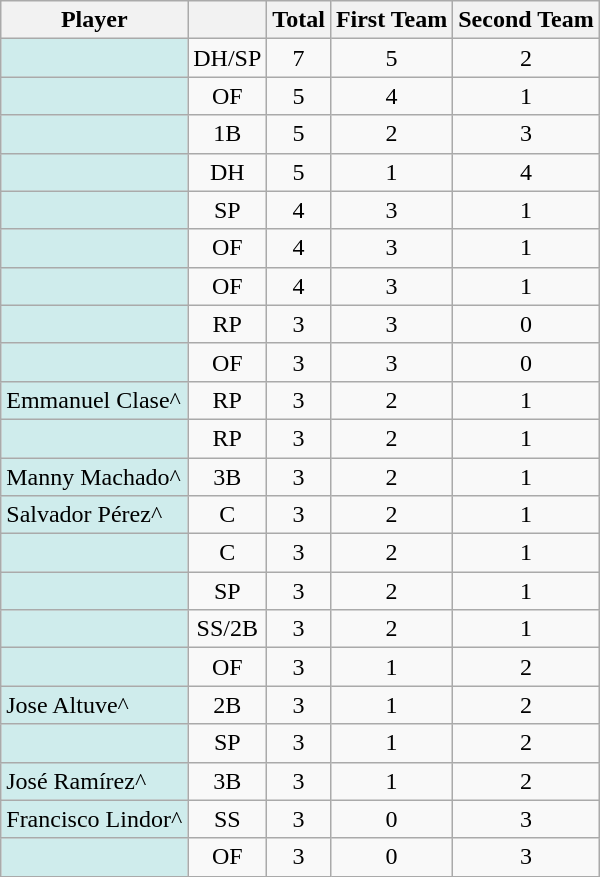<table class="wikitable sortable">
<tr>
<th>Player</th>
<th></th>
<th>Total</th>
<th>First Team</th>
<th>Second Team</th>
</tr>
<tr>
<td bgcolor="#CFECEC"></td>
<td align="center">DH/SP</td>
<td align="center">7</td>
<td align="center">5</td>
<td align="center">2</td>
</tr>
<tr>
<td bgcolor="#CFECEC"></td>
<td align="center">OF</td>
<td align="center">5</td>
<td align="center">4</td>
<td align="center">1</td>
</tr>
<tr>
<td bgcolor="#CFECEC"></td>
<td align="center">1B</td>
<td align="center">5</td>
<td align="center">2</td>
<td align="center">3</td>
</tr>
<tr>
<td bgcolor="#CFECEC"></td>
<td align="center">DH</td>
<td align="center">5</td>
<td align="center">1</td>
<td align="center">4</td>
</tr>
<tr>
<td bgcolor="#CFECEC"></td>
<td align="center">SP</td>
<td align="center">4</td>
<td align="center">3</td>
<td align="center">1</td>
</tr>
<tr>
<td bgcolor="#CFECEC"></td>
<td align="center">OF</td>
<td align="center">4</td>
<td align="center">3</td>
<td align="center">1</td>
</tr>
<tr>
<td bgcolor="#CFECEC"></td>
<td align="center">OF</td>
<td align="center">4</td>
<td align="center">3</td>
<td align="center">1</td>
</tr>
<tr>
<td bgcolor="#CFECEC"></td>
<td align="center">RP</td>
<td align="center">3</td>
<td align="center">3</td>
<td align="center">0</td>
</tr>
<tr>
<td bgcolor="#CFECEC"></td>
<td align="center">OF</td>
<td align="center">3</td>
<td align="center">3</td>
<td align="center">0</td>
</tr>
<tr>
<td bgcolor="#CFECEC">Emmanuel Clase^</td>
<td align="center">RP</td>
<td align="center">3</td>
<td align="center">2</td>
<td align="center">1</td>
</tr>
<tr>
<td bgcolor="#CFECEC"></td>
<td align="center">RP</td>
<td align="center">3</td>
<td align="center">2</td>
<td align="center">1</td>
</tr>
<tr>
<td bgcolor="#CFECEC">Manny Machado^</td>
<td align="center">3B</td>
<td align="center">3</td>
<td align="center">2</td>
<td align="center">1</td>
</tr>
<tr>
<td bgcolor="#CFECEC">Salvador Pérez^</td>
<td align="center">C</td>
<td align="center">3</td>
<td align="center">2</td>
<td align="center">1</td>
</tr>
<tr>
<td bgcolor="#CFECEC"></td>
<td align="center">C</td>
<td align="center">3</td>
<td align="center">2</td>
<td align="center">1</td>
</tr>
<tr>
<td bgcolor="#CFECEC"></td>
<td align="center">SP</td>
<td align="center">3</td>
<td align="center">2</td>
<td align="center">1</td>
</tr>
<tr>
<td bgcolor="#CFECEC"></td>
<td align="center">SS/2B</td>
<td align="center">3</td>
<td align="center">2</td>
<td align="center">1</td>
</tr>
<tr>
<td bgcolor="#CFECEC"></td>
<td align="center">OF</td>
<td align="center">3</td>
<td align="center">1</td>
<td align="center">2</td>
</tr>
<tr>
<td bgcolor="#CFECEC">Jose Altuve^</td>
<td align="center">2B</td>
<td align="center">3</td>
<td align="center">1</td>
<td align="center">2</td>
</tr>
<tr>
<td bgcolor="#CFECEC"></td>
<td align="center">SP</td>
<td align="center">3</td>
<td align="center">1</td>
<td align="center">2</td>
</tr>
<tr>
<td bgcolor="#CFECEC">José Ramírez^</td>
<td align="center">3B</td>
<td align="center">3</td>
<td align="center">1</td>
<td align="center">2</td>
</tr>
<tr>
<td bgcolor="#CFECEC">Francisco Lindor^</td>
<td align="center">SS</td>
<td align="center">3</td>
<td align="center">0</td>
<td align="center">3</td>
</tr>
<tr>
<td bgcolor="#CFECEC"></td>
<td align="center">OF</td>
<td align="center">3</td>
<td align="center">0</td>
<td align="center">3</td>
</tr>
</table>
